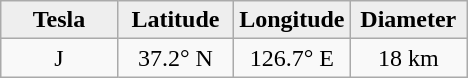<table class="wikitable">
<tr>
<th width="25%" style="background:#eeeeee;">Tesla</th>
<th width="25%" style="background:#eeeeee;">Latitude</th>
<th width="25%" style="background:#eeeeee;">Longitude</th>
<th width="25%" style="background:#eeeeee;">Diameter</th>
</tr>
<tr>
<td align="center">J</td>
<td align="center">37.2° N</td>
<td align="center">126.7° E</td>
<td align="center">18 km</td>
</tr>
</table>
